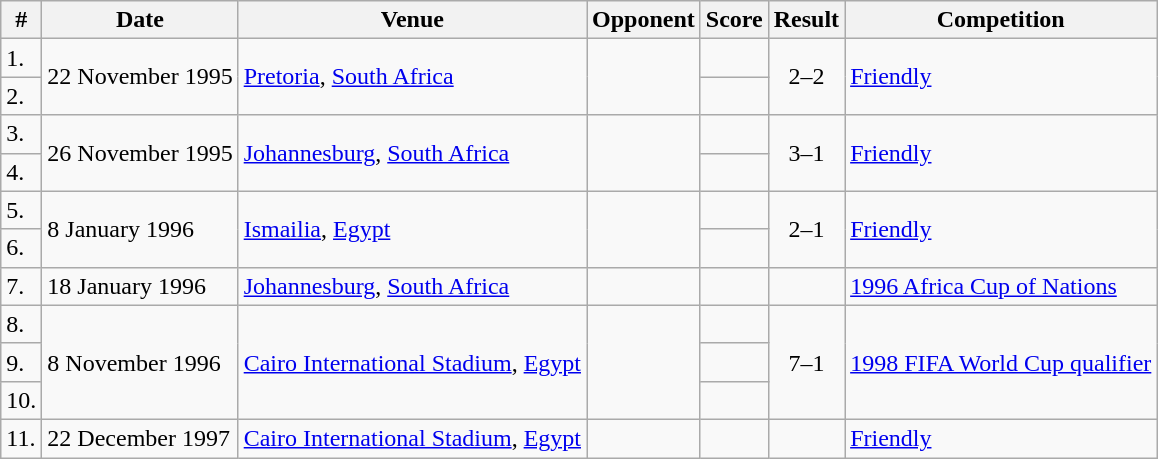<table class="wikitable collapsible">
<tr>
<th>#</th>
<th>Date</th>
<th>Venue</th>
<th>Opponent</th>
<th>Score</th>
<th>Result</th>
<th>Competition</th>
</tr>
<tr>
<td>1.</td>
<td rowspan=2>22 November 1995</td>
<td rowspan=2><a href='#'>Pretoria</a>, <a href='#'>South Africa</a></td>
<td rowspan=2></td>
<td></td>
<td rowspan=2 style="text-align:center;">2–2</td>
<td rowspan=2><a href='#'>Friendly</a></td>
</tr>
<tr>
<td>2.</td>
<td></td>
</tr>
<tr>
<td>3.</td>
<td rowspan=2>26 November 1995</td>
<td rowspan=2><a href='#'>Johannesburg</a>, <a href='#'>South Africa</a></td>
<td rowspan=2></td>
<td></td>
<td rowspan=2 style="text-align:center;">3–1</td>
<td rowspan=2><a href='#'>Friendly</a></td>
</tr>
<tr>
<td>4.</td>
<td></td>
</tr>
<tr>
<td>5.</td>
<td rowspan=2>8 January 1996</td>
<td rowspan=2><a href='#'>Ismailia</a>, <a href='#'>Egypt</a></td>
<td rowspan=2></td>
<td></td>
<td rowspan=2 style="text-align:center;">2–1</td>
<td rowspan=2><a href='#'>Friendly</a></td>
</tr>
<tr>
<td>6.</td>
<td></td>
</tr>
<tr>
<td>7.</td>
<td>18 January 1996</td>
<td><a href='#'>Johannesburg</a>, <a href='#'>South Africa</a></td>
<td></td>
<td></td>
<td></td>
<td><a href='#'>1996 Africa Cup of Nations</a></td>
</tr>
<tr>
<td>8.</td>
<td rowspan=3>8 November 1996</td>
<td rowspan=3><a href='#'>Cairo International Stadium</a>, <a href='#'>Egypt</a></td>
<td rowspan=3></td>
<td></td>
<td rowspan=3 style="text-align:center;">7–1</td>
<td rowspan=3><a href='#'>1998 FIFA World Cup qualifier</a></td>
</tr>
<tr>
<td>9.</td>
<td></td>
</tr>
<tr>
<td>10.</td>
<td></td>
</tr>
<tr>
<td>11.</td>
<td>22 December 1997</td>
<td><a href='#'>Cairo International Stadium</a>, <a href='#'>Egypt</a></td>
<td></td>
<td></td>
<td></td>
<td><a href='#'>Friendly</a></td>
</tr>
</table>
